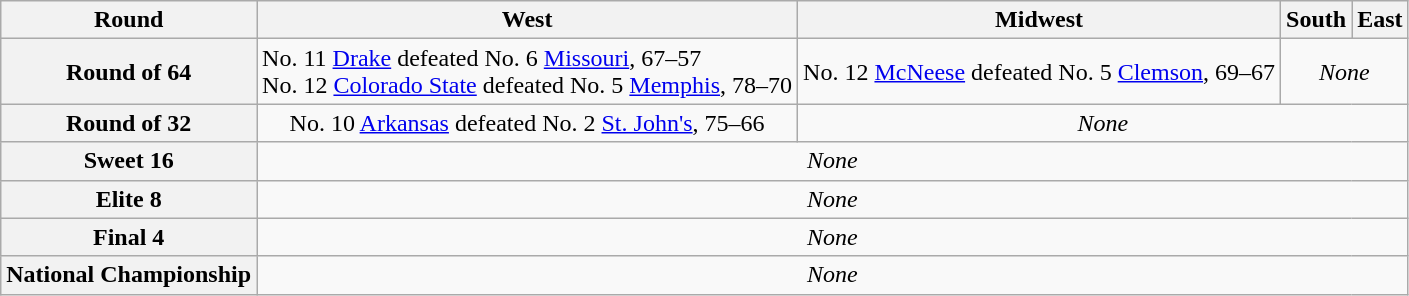<table class="wikitable" style="text-align:left;">
<tr>
<th scope="col">Round</th>
<th scope="col">West</th>
<th scope="col">Midwest</th>
<th scope="col">South</th>
<th scope="col">East</th>
</tr>
<tr>
<th scope="row">Round of 64</th>
<td>No. 11 <a href='#'>Drake</a> defeated No. 6 <a href='#'>Missouri</a>, 67–57<br>No. 12 <a href='#'>Colorado State</a> defeated No. 5 <a href='#'>Memphis</a>, 78–70</td>
<td>No. 12 <a href='#'>McNeese</a> defeated No. 5 <a href='#'>Clemson</a>, 69–67</td>
<td colspan=2 align=center><em>None</em></td>
</tr>
<tr align=center>
<th scope="row">Round of 32</th>
<td>No. 10 <a href='#'>Arkansas</a> defeated No. 2 <a href='#'>St. John's</a>, 75–66</td>
<td colspan=3 align=center><em>None</em></td>
</tr>
<tr align=center>
<th scope="row">Sweet 16</th>
<td colspan=4 align=center><em>None</em></td>
</tr>
<tr align=center>
<th scope="row">Elite 8</th>
<td colspan="4" align="center"><em>None</em></td>
</tr>
<tr>
<th scope="row">Final 4</th>
<td colspan=4 align=center><em>None</em></td>
</tr>
<tr>
<th scope="row">National Championship</th>
<td colspan=4 align=center><em>None</em></td>
</tr>
</table>
